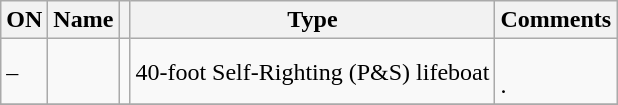<table class="wikitable">
<tr>
<th>ON</th>
<th>Name</th>
<th></th>
<th>Type</th>
<th>Comments</th>
</tr>
<tr>
<td>–</td>
<td></td>
<td></td>
<td>40-foot Self-Righting (P&S) lifeboat</td>
<td><br>.</td>
</tr>
<tr>
</tr>
</table>
